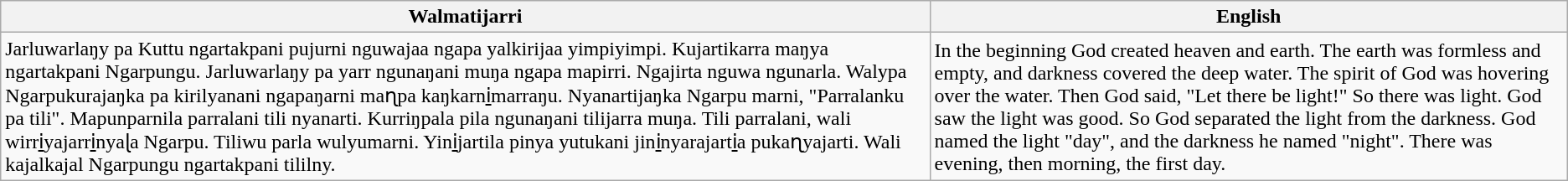<table class="wikitable">
<tr>
<th>Walmatijarri</th>
<th>English</th>
</tr>
<tr>
<td>Jarluwarlaŋy pa Kuttu ngartakpani pujurni nguwajaa ngapa yalkirijaa yimpiyimpi. Kujartikarra maŋya ngartakpani Ngarpungu. Jarluwarlaŋy pa yarr ngunaŋani muŋa ngapa mapirri. Ngajirta nguwa ngunarla. Walypa Ngarpukurajaŋka pa kirilyanani ngapaŋarni maɳpa kaŋkarni̱marraŋu. Nyanartijaŋka Ngarpu marni, "Parralanku pa tili". Mapunparnila parralani tili nyanarti. Kurriŋpala pila ngunaŋani tilijarra muŋa. Tili parralani, wali wirri̱yajarri̱nyaɭa Ngarpu. Tiliwu parla wulyumarni. Yini̱jartila pinya yutukani jini̱nyarajarti̱a pukaɳyajarti. Wali kajalkajal Ngarpungu ngartakpani tililny.</td>
<td>In the beginning God created heaven and earth. The earth was formless and empty, and darkness covered the deep water. The spirit of God was hovering over the water. Then God said, "Let there be light!" So there was light. God saw the light was good. So God separated the light from the darkness. God named the light "day", and the darkness he named "night". There was evening, then morning, the first day.</td>
</tr>
</table>
